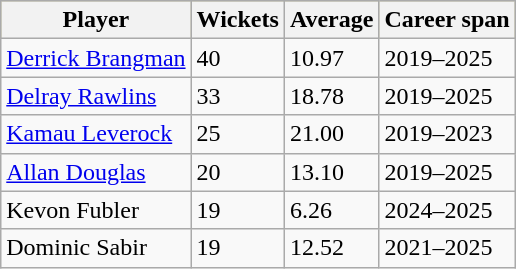<table class="wikitable">
<tr style="background:#bdb76b;">
<th>Player</th>
<th>Wickets</th>
<th>Average</th>
<th>Career span</th>
</tr>
<tr>
<td><a href='#'>Derrick Brangman</a></td>
<td>40</td>
<td>10.97</td>
<td>2019–2025</td>
</tr>
<tr>
<td><a href='#'>Delray Rawlins</a></td>
<td>33</td>
<td>18.78</td>
<td>2019–2025</td>
</tr>
<tr>
<td><a href='#'>Kamau Leverock</a></td>
<td>25</td>
<td>21.00</td>
<td>2019–2023</td>
</tr>
<tr>
<td><a href='#'>Allan Douglas</a></td>
<td>20</td>
<td>13.10</td>
<td>2019–2025</td>
</tr>
<tr>
<td>Kevon Fubler</td>
<td>19</td>
<td>6.26</td>
<td>2024–2025</td>
</tr>
<tr>
<td>Dominic Sabir</td>
<td>19</td>
<td>12.52</td>
<td>2021–2025</td>
</tr>
</table>
